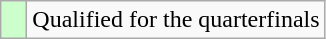<table class=wikitable>
<tr>
<td width=10px bgcolor="#ccffcc"></td>
<td>Qualified for the quarterfinals</td>
</tr>
</table>
